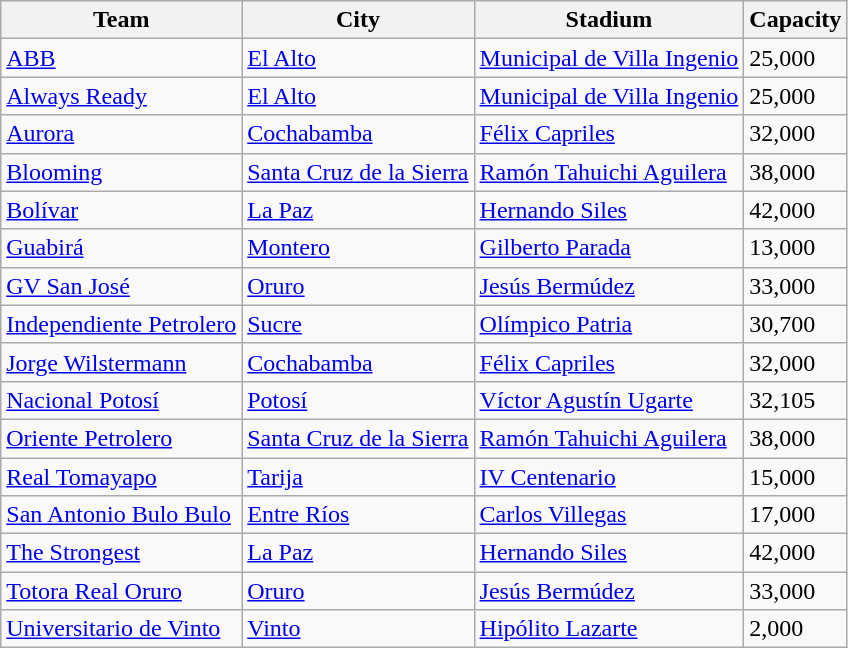<table class="wikitable sortable">
<tr>
<th>Team</th>
<th>City</th>
<th>Stadium</th>
<th>Capacity</th>
</tr>
<tr>
<td><a href='#'>ABB</a></td>
<td><a href='#'>El Alto</a></td>
<td><a href='#'>Municipal de Villa Ingenio</a></td>
<td>25,000</td>
</tr>
<tr>
<td><a href='#'>Always Ready</a></td>
<td><a href='#'>El Alto</a></td>
<td><a href='#'>Municipal de Villa Ingenio</a></td>
<td>25,000</td>
</tr>
<tr>
<td><a href='#'>Aurora</a></td>
<td><a href='#'>Cochabamba</a></td>
<td><a href='#'>Félix Capriles</a></td>
<td>32,000</td>
</tr>
<tr>
<td><a href='#'>Blooming</a></td>
<td><a href='#'>Santa Cruz de la Sierra</a></td>
<td><a href='#'>Ramón Tahuichi Aguilera</a></td>
<td>38,000</td>
</tr>
<tr>
<td><a href='#'>Bolívar</a></td>
<td><a href='#'>La Paz</a></td>
<td><a href='#'>Hernando Siles</a></td>
<td>42,000</td>
</tr>
<tr>
<td><a href='#'>Guabirá</a></td>
<td><a href='#'>Montero</a></td>
<td><a href='#'>Gilberto Parada</a></td>
<td>13,000</td>
</tr>
<tr>
<td><a href='#'>GV San José</a></td>
<td><a href='#'>Oruro</a></td>
<td><a href='#'>Jesús Bermúdez</a></td>
<td>33,000</td>
</tr>
<tr>
<td><a href='#'>Independiente Petrolero</a></td>
<td><a href='#'>Sucre</a></td>
<td><a href='#'>Olímpico Patria</a></td>
<td>30,700</td>
</tr>
<tr>
<td><a href='#'>Jorge Wilstermann</a></td>
<td><a href='#'>Cochabamba</a></td>
<td><a href='#'>Félix Capriles</a></td>
<td>32,000</td>
</tr>
<tr>
<td><a href='#'>Nacional Potosí</a></td>
<td><a href='#'>Potosí</a></td>
<td><a href='#'>Víctor Agustín Ugarte</a></td>
<td>32,105</td>
</tr>
<tr>
<td><a href='#'>Oriente Petrolero</a></td>
<td><a href='#'>Santa Cruz de la Sierra</a></td>
<td><a href='#'>Ramón Tahuichi Aguilera</a></td>
<td>38,000</td>
</tr>
<tr>
<td><a href='#'>Real Tomayapo</a></td>
<td><a href='#'>Tarija</a></td>
<td><a href='#'>IV Centenario</a></td>
<td>15,000</td>
</tr>
<tr>
<td><a href='#'>San Antonio Bulo Bulo</a></td>
<td><a href='#'>Entre Ríos</a></td>
<td><a href='#'>Carlos Villegas</a></td>
<td>17,000</td>
</tr>
<tr>
<td><a href='#'>The Strongest</a></td>
<td><a href='#'>La Paz</a></td>
<td><a href='#'>Hernando Siles</a></td>
<td>42,000</td>
</tr>
<tr>
<td><a href='#'>Totora Real Oruro</a></td>
<td><a href='#'>Oruro</a></td>
<td><a href='#'>Jesús Bermúdez</a></td>
<td>33,000</td>
</tr>
<tr>
<td><a href='#'>Universitario de Vinto</a></td>
<td><a href='#'>Vinto</a></td>
<td><a href='#'>Hipólito Lazarte</a></td>
<td>2,000</td>
</tr>
</table>
